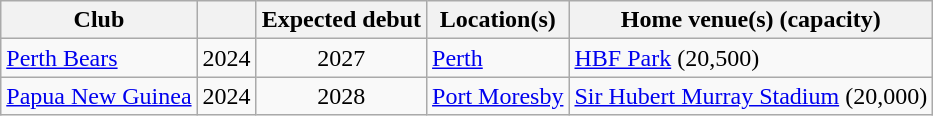<table class="wikitable" style="text-align:center;">
<tr>
<th>Club</th>
<th></th>
<th>Expected debut</th>
<th>Location(s)</th>
<th>Home venue(s) (capacity)</th>
</tr>
<tr style="text-align:centre">
<td style="text-align:left"> <a href='#'>Perth Bears</a></td>
<td>2024</td>
<td>2027</td>
<td style="text-align:left"> <a href='#'>Perth</a></td>
<td style="text-align:left"><a href='#'>HBF Park</a> (20,500)</td>
</tr>
<tr>
<td style="text-align:left"> <a href='#'>Papua New Guinea</a></td>
<td>2024</td>
<td>2028</td>
<td style="text-align:left"> <a href='#'>Port Moresby</a></td>
<td style="text-align:left"><a href='#'>Sir Hubert Murray Stadium</a> (20,000)</td>
</tr>
</table>
